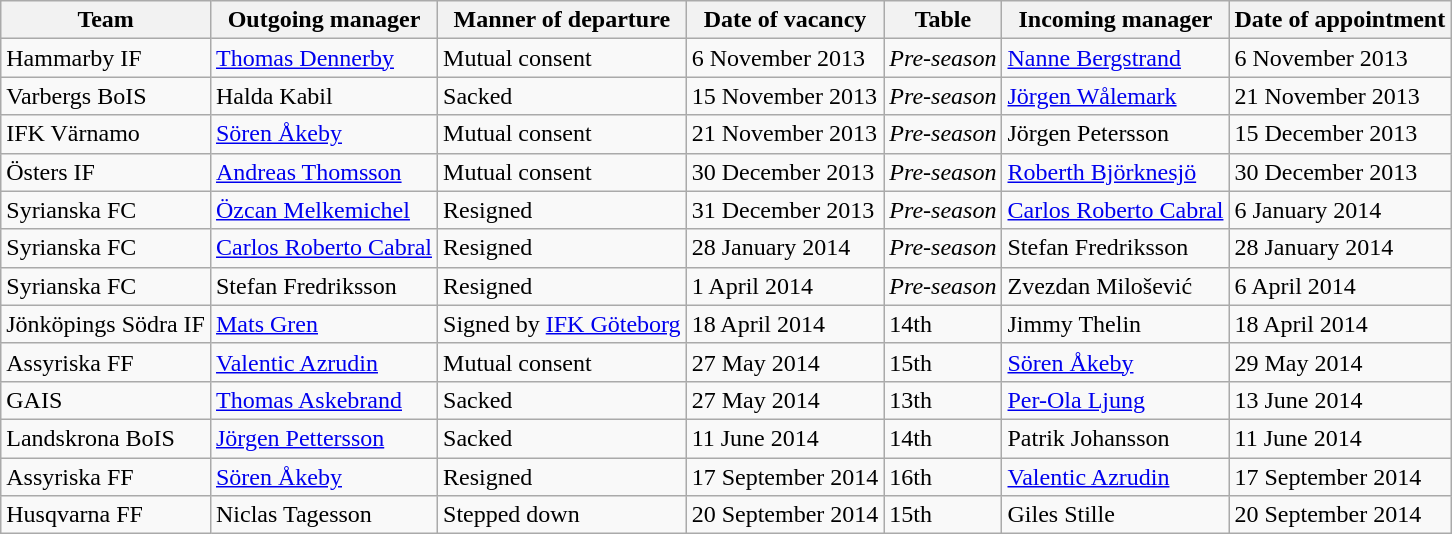<table class="wikitable">
<tr>
<th>Team</th>
<th>Outgoing manager</th>
<th>Manner of departure</th>
<th>Date of vacancy</th>
<th>Table</th>
<th>Incoming manager</th>
<th>Date of appointment</th>
</tr>
<tr>
<td>Hammarby IF</td>
<td> <a href='#'>Thomas Dennerby</a></td>
<td>Mutual consent</td>
<td>6 November 2013</td>
<td><em>Pre-season</em></td>
<td> <a href='#'>Nanne Bergstrand</a></td>
<td>6 November 2013</td>
</tr>
<tr>
<td>Varbergs BoIS</td>
<td> Halda Kabil</td>
<td>Sacked</td>
<td>15 November 2013</td>
<td><em>Pre-season</em></td>
<td> <a href='#'>Jörgen Wålemark</a></td>
<td>21 November 2013</td>
</tr>
<tr>
<td>IFK Värnamo</td>
<td> <a href='#'>Sören Åkeby</a></td>
<td>Mutual consent</td>
<td>21 November 2013</td>
<td><em>Pre-season</em></td>
<td> Jörgen Petersson</td>
<td>15 December 2013</td>
</tr>
<tr>
<td>Östers IF</td>
<td> <a href='#'>Andreas Thomsson</a></td>
<td>Mutual consent</td>
<td>30 December 2013</td>
<td><em>Pre-season</em></td>
<td> <a href='#'>Roberth Björknesjö</a></td>
<td>30 December 2013</td>
</tr>
<tr>
<td>Syrianska FC</td>
<td> <a href='#'>Özcan Melkemichel</a></td>
<td>Resigned</td>
<td>31 December 2013</td>
<td><em>Pre-season</em></td>
<td> <a href='#'>Carlos Roberto Cabral</a></td>
<td>6 January 2014</td>
</tr>
<tr>
<td>Syrianska FC</td>
<td> <a href='#'>Carlos Roberto Cabral</a></td>
<td>Resigned</td>
<td>28 January 2014</td>
<td><em>Pre-season</em></td>
<td> Stefan Fredriksson</td>
<td>28 January 2014</td>
</tr>
<tr>
<td>Syrianska FC</td>
<td> Stefan Fredriksson</td>
<td>Resigned</td>
<td>1 April 2014</td>
<td><em>Pre-season</em></td>
<td> Zvezdan Milošević</td>
<td>6 April 2014</td>
</tr>
<tr>
<td>Jönköpings Södra IF</td>
<td> <a href='#'>Mats Gren</a></td>
<td>Signed by <a href='#'>IFK Göteborg</a></td>
<td>18 April 2014</td>
<td>14th</td>
<td> Jimmy Thelin</td>
<td>18 April 2014</td>
</tr>
<tr>
<td>Assyriska FF</td>
<td> <a href='#'>Valentic Azrudin</a></td>
<td>Mutual consent</td>
<td>27 May 2014</td>
<td>15th</td>
<td> <a href='#'>Sören Åkeby</a></td>
<td>29 May 2014</td>
</tr>
<tr>
<td>GAIS</td>
<td> <a href='#'>Thomas Askebrand</a></td>
<td>Sacked</td>
<td>27 May 2014</td>
<td>13th</td>
<td> <a href='#'>Per-Ola Ljung</a></td>
<td>13 June 2014</td>
</tr>
<tr>
<td>Landskrona BoIS</td>
<td> <a href='#'>Jörgen Pettersson</a></td>
<td>Sacked</td>
<td>11 June 2014</td>
<td>14th</td>
<td> Patrik Johansson</td>
<td>11 June 2014</td>
</tr>
<tr>
<td>Assyriska FF</td>
<td> <a href='#'>Sören Åkeby</a></td>
<td>Resigned</td>
<td>17 September 2014</td>
<td>16th</td>
<td> <a href='#'>Valentic Azrudin</a></td>
<td>17 September 2014</td>
</tr>
<tr>
<td>Husqvarna FF</td>
<td> Niclas Tagesson</td>
<td>Stepped down</td>
<td>20 September 2014</td>
<td>15th</td>
<td> Giles Stille</td>
<td>20 September 2014</td>
</tr>
</table>
